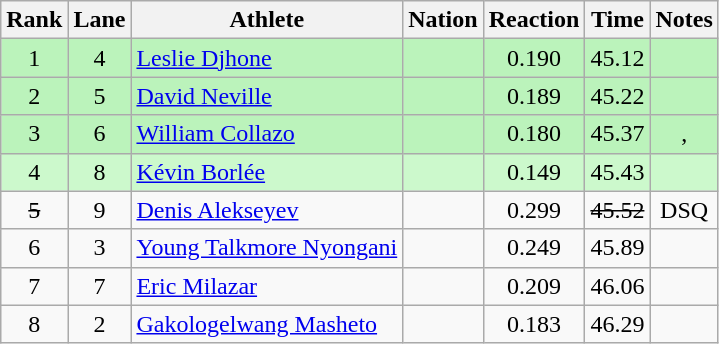<table class="wikitable sortable" style="text-align:center">
<tr>
<th>Rank</th>
<th>Lane</th>
<th>Athlete</th>
<th>Nation</th>
<th>Reaction</th>
<th>Time</th>
<th>Notes</th>
</tr>
<tr bgcolor=bbf3bb>
<td>1</td>
<td>4</td>
<td align=left><a href='#'>Leslie Djhone</a></td>
<td align=left></td>
<td>0.190</td>
<td>45.12</td>
<td></td>
</tr>
<tr bgcolor=bbf3bb>
<td>2</td>
<td>5</td>
<td align=left><a href='#'>David Neville</a></td>
<td align=left></td>
<td>0.189</td>
<td>45.22</td>
<td></td>
</tr>
<tr bgcolor=bbf3bb>
<td>3</td>
<td>6</td>
<td align=left><a href='#'>William Collazo</a></td>
<td align=left></td>
<td>0.180</td>
<td>45.37</td>
<td>, </td>
</tr>
<tr bgcolor=ccf9cc>
<td>4</td>
<td>8</td>
<td align=left><a href='#'>Kévin Borlée</a></td>
<td align=left></td>
<td>0.149</td>
<td>45.43</td>
<td></td>
</tr>
<tr>
<td><s>5</s></td>
<td>9</td>
<td align=left><a href='#'>Denis Alekseyev</a></td>
<td align=left></td>
<td>0.299</td>
<td><s>45.52</s></td>
<td>DSQ</td>
</tr>
<tr>
<td>6</td>
<td>3</td>
<td align=left><a href='#'>Young Talkmore Nyongani</a></td>
<td align=left></td>
<td>0.249</td>
<td>45.89</td>
<td></td>
</tr>
<tr>
<td>7</td>
<td>7</td>
<td align=left><a href='#'>Eric Milazar</a></td>
<td align=left></td>
<td>0.209</td>
<td>46.06</td>
<td></td>
</tr>
<tr>
<td>8</td>
<td>2</td>
<td align=left><a href='#'>Gakologelwang Masheto</a></td>
<td align=left></td>
<td>0.183</td>
<td>46.29</td>
<td></td>
</tr>
</table>
